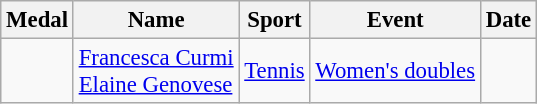<table class="wikitable sortable" style="font-size: 95%;">
<tr>
<th>Medal</th>
<th>Name</th>
<th>Sport</th>
<th>Event</th>
<th>Date</th>
</tr>
<tr>
<td></td>
<td><a href='#'>Francesca Curmi</a><br><a href='#'>Elaine Genovese</a></td>
<td><a href='#'>Tennis</a></td>
<td><a href='#'>Women's doubles</a></td>
<td></td>
</tr>
</table>
